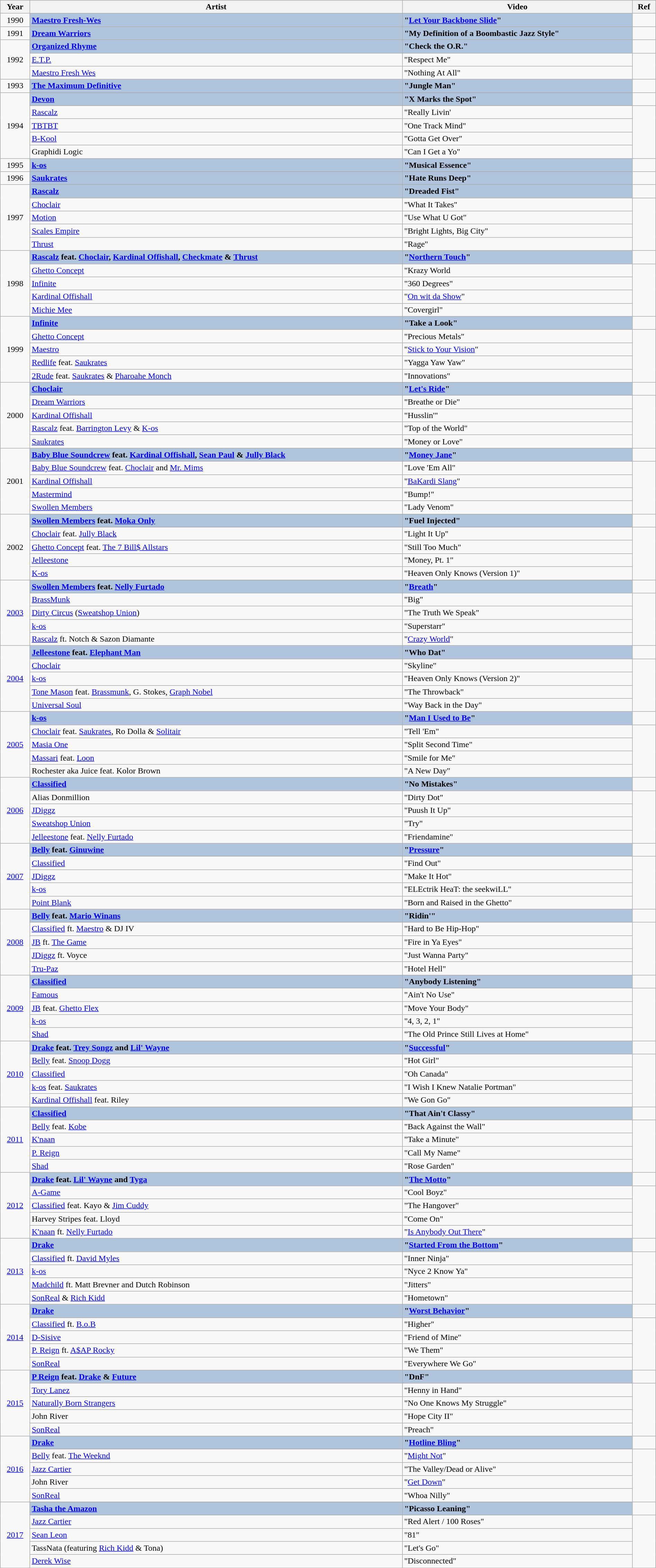<table class="wikitable" width="100%" cellpadding="5">
<tr>
<th>Year</th>
<th>Artist</th>
<th>Video</th>
<th>Ref</th>
</tr>
<tr>
<td style="text-align:center;">1990</td>
<td style="background:#B0C4DE;"><strong><a href='#'>Maestro Fresh-Wes</a></strong></td>
<td style="background:#B0C4DE;"><strong>"<a href='#'>Let Your Backbone Slide</a>"</strong></td>
<td></td>
</tr>
<tr>
<td style="text-align:center;">1991</td>
<td style="background:#B0C4DE;"><strong><a href='#'>Dream Warriors</a></strong></td>
<td style="background:#B0C4DE;"><strong>"My Definition of a Boombastic Jazz Style"</strong></td>
<td></td>
</tr>
<tr>
<td style="text-align:center;" rowspan=3>1992</td>
<td style="background:#B0C4DE;"><strong><a href='#'>Organized Rhyme</a></strong></td>
<td style="background:#B0C4DE;"><strong>"Check the O.R."</strong></td>
<td></td>
</tr>
<tr>
<td><a href='#'>E.T.P.</a></td>
<td>"Respect Me"</td>
<td rowspan=2></td>
</tr>
<tr>
<td><a href='#'>Maestro Fresh Wes</a></td>
<td>"Nothing At All"</td>
</tr>
<tr>
<td style="text-align:center;">1993</td>
<td style="background:#B0C4DE;"><strong><a href='#'>The Maximum Definitive</a></strong></td>
<td style="background:#B0C4DE;"><strong>"Jungle Man"</strong></td>
<td></td>
</tr>
<tr>
<td style="text-align:center;" rowspan=5>1994</td>
<td style="background:#B0C4DE;"><strong><a href='#'>Devon</a></strong></td>
<td style="background:#B0C4DE;"><strong>"X Marks the Spot"</strong></td>
<td></td>
</tr>
<tr>
<td><a href='#'>Rascalz</a></td>
<td>"Really Livin'</td>
<td rowspan=4></td>
</tr>
<tr>
<td><a href='#'>TBTBT</a></td>
<td>"One Track Mind"</td>
</tr>
<tr>
<td><a href='#'>B-Kool</a></td>
<td>"Gotta Get Over"</td>
</tr>
<tr>
<td>Graphidi Logic</td>
<td>"Can I Get a Yo"</td>
</tr>
<tr>
<td style="text-align:center;">1995</td>
<td style="background:#B0C4DE;"><strong><a href='#'>k-os</a></strong></td>
<td style="background:#B0C4DE;"><strong>"Musical Essence"</strong></td>
<td></td>
</tr>
<tr>
<td style="text-align:center;">1996</td>
<td style="background:#B0C4DE;"><strong><a href='#'>Saukrates</a></strong></td>
<td style="background:#B0C4DE;"><strong>"Hate Runs Deep"</strong></td>
<td></td>
</tr>
<tr>
<td style="text-align:center;" rowspan=5>1997</td>
<td style="background:#B0C4DE;"><strong><a href='#'>Rascalz</a></strong></td>
<td style="background:#B0C4DE;"><strong>"Dreaded Fist"</strong></td>
<td></td>
</tr>
<tr>
<td><a href='#'>Choclair</a></td>
<td>"What It Takes"</td>
<td rowspan=4></td>
</tr>
<tr>
<td><a href='#'>Motion</a></td>
<td>"Use What U Got"</td>
</tr>
<tr>
<td><a href='#'>Scales Empire</a></td>
<td>"Bright Lights, Big City"</td>
</tr>
<tr>
<td><a href='#'>Thrust</a></td>
<td>"Rage"</td>
</tr>
<tr>
<td style="text-align:center;" rowspan=5>1998</td>
<td style="background:#B0C4DE;"><strong><a href='#'>Rascalz</a> feat. <a href='#'>Choclair</a>, <a href='#'>Kardinal Offishall</a>, <a href='#'>Checkmate</a> & <a href='#'>Thrust</a></strong></td>
<td style="background:#B0C4DE;"><strong>"<a href='#'>Northern Touch</a>"</strong></td>
<td></td>
</tr>
<tr>
<td><a href='#'>Ghetto Concept</a></td>
<td>"Krazy World</td>
<td rowspan=4></td>
</tr>
<tr>
<td><a href='#'>Infinite</a></td>
<td>"360 Degrees"</td>
</tr>
<tr>
<td><a href='#'>Kardinal Offishall</a></td>
<td>"<a href='#'>On wit da Show</a>"</td>
</tr>
<tr>
<td><a href='#'>Michie Mee</a></td>
<td>"Covergirl"</td>
</tr>
<tr>
<td style="text-align:center;" rowspan=5>1999</td>
<td style="background:#B0C4DE;"><strong><a href='#'>Infinite</a></strong></td>
<td style="background:#B0C4DE;"><strong>"Take a Look"</strong></td>
<td></td>
</tr>
<tr>
<td><a href='#'>Ghetto Concept</a></td>
<td>"Precious Metals"</td>
<td rowspan=4></td>
</tr>
<tr>
<td><a href='#'>Maestro</a></td>
<td>"<a href='#'>Stick to Your Vision</a>"</td>
</tr>
<tr>
<td><a href='#'>Redlife</a> feat. <a href='#'>Saukrates</a></td>
<td>"Yagga Yaw Yaw"</td>
</tr>
<tr>
<td><a href='#'>2Rude</a> feat. <a href='#'>Saukrates</a> & <a href='#'>Pharoahe Monch</a></td>
<td>"Innovations"</td>
</tr>
<tr>
<td style="text-align:center;" rowspan=5>2000</td>
<td style="background:#B0C4DE;"><strong><a href='#'>Choclair</a></strong></td>
<td style="background:#B0C4DE;"><strong>"<a href='#'>Let's Ride</a>"</strong></td>
<td></td>
</tr>
<tr>
<td><a href='#'>Dream Warriors</a></td>
<td>"Breathe or Die"</td>
<td rowspan=4></td>
</tr>
<tr>
<td><a href='#'>Kardinal Offishall</a></td>
<td>"Husslin'"</td>
</tr>
<tr>
<td><a href='#'>Rascalz</a> feat. <a href='#'>Barrington Levy</a> & <a href='#'>K-os</a></td>
<td>"Top of the World"</td>
</tr>
<tr>
<td><a href='#'>Saukrates</a></td>
<td>"Money or Love"</td>
</tr>
<tr>
<td style="text-align:center;" rowspan=5>2001</td>
<td style="background:#B0C4DE;"><strong><a href='#'>Baby Blue Soundcrew</a> feat. <a href='#'>Kardinal Offishall</a>, <a href='#'>Sean Paul</a> & <a href='#'>Jully Black</a></strong></td>
<td style="background:#B0C4DE;"><strong>"<a href='#'>Money Jane</a>"</strong></td>
<td></td>
</tr>
<tr>
<td><a href='#'>Baby Blue Soundcrew</a> feat. <a href='#'>Choclair</a> and <a href='#'>Mr. Mims</a></td>
<td>"Love 'Em All"</td>
<td rowspan=4></td>
</tr>
<tr>
<td><a href='#'>Kardinal Offishall</a></td>
<td>"<a href='#'>BaKardi Slang</a>"</td>
</tr>
<tr>
<td><a href='#'>Mastermind</a></td>
<td>"Bump!"</td>
</tr>
<tr>
<td><a href='#'>Swollen Members</a></td>
<td>"Lady Venom"</td>
</tr>
<tr>
<td style="text-align:center;" rowspan=5>2002</td>
<td style="background:#B0C4DE;"><strong><a href='#'>Swollen Members</a> feat. <a href='#'>Moka Only</a></strong></td>
<td style="background:#B0C4DE;"><strong>"Fuel Injected"</strong></td>
<td></td>
</tr>
<tr>
<td><a href='#'>Choclair</a> feat. <a href='#'>Jully Black</a></td>
<td>"Light It Up"</td>
<td rowspan=4></td>
</tr>
<tr>
<td><a href='#'>Ghetto Concept</a> feat. <a href='#'>The 7 Bill$ Allstars</a></td>
<td>"Still Too Much"</td>
</tr>
<tr>
<td><a href='#'>Jelleestone</a></td>
<td>"Money, Pt. 1"</td>
</tr>
<tr>
<td><a href='#'>K-os</a></td>
<td>"Heaven Only Knows (Version 1)"</td>
</tr>
<tr>
<td style="text-align:center;" rowspan="5"><a href='#'>2003</a></td>
<td style="background:#B0C4DE;"><strong><a href='#'>Swollen Members</a> feat. <a href='#'>Nelly Furtado</a></strong></td>
<td style="background:#B0C4DE;"><strong>"<a href='#'>Breath</a>"</strong></td>
<td></td>
</tr>
<tr>
<td><a href='#'>BrassMunk</a></td>
<td>"Big"</td>
<td rowspan=4></td>
</tr>
<tr>
<td><a href='#'>Dirty Circus</a> (<a href='#'>Sweatshop Union</a>)</td>
<td>"The Truth We Speak"</td>
</tr>
<tr>
<td><a href='#'>k-os</a></td>
<td>"Superstarr"</td>
</tr>
<tr>
<td><a href='#'>Rascalz</a> ft. Notch & Sazon Diamante</td>
<td>"<a href='#'>Crazy World</a>"</td>
</tr>
<tr>
<td style="text-align:center;" rowspan="5"><a href='#'>2004</a></td>
<td style="background:#B0C4DE;"><strong><a href='#'>Jelleestone</a> feat. <a href='#'>Elephant Man</a></strong></td>
<td style="background:#B0C4DE;"><strong>"Who Dat"</strong></td>
<td></td>
</tr>
<tr>
<td><a href='#'>Choclair</a></td>
<td>"Skyline"</td>
<td rowspan=4></td>
</tr>
<tr>
<td><a href='#'>k-os</a></td>
<td>"Heaven Only Knows (Version 2)"</td>
</tr>
<tr>
<td><a href='#'>Tone Mason</a> feat. <a href='#'>Brassmunk</a>, G. Stokes, <a href='#'>Graph Nobel</a></td>
<td>"The Throwback"</td>
</tr>
<tr>
<td><a href='#'>Universal Soul</a></td>
<td>"Way Back in the Day"</td>
</tr>
<tr>
<td style="text-align:center;" rowspan="5"><a href='#'>2005</a></td>
<td style="background:#B0C4DE;"><strong><a href='#'>k-os</a></strong></td>
<td style="background:#B0C4DE;"><strong>"<a href='#'>Man I Used to Be</a>"</strong></td>
<td></td>
</tr>
<tr>
<td><a href='#'>Choclair</a> feat. <a href='#'>Saukrates</a>, Ro Dolla & <a href='#'>Solitair</a></td>
<td>"Tell 'Em"</td>
<td rowspan=4></td>
</tr>
<tr>
<td><a href='#'>Masia One</a></td>
<td>"Split Second Time"</td>
</tr>
<tr>
<td><a href='#'>Massari</a> feat. <a href='#'>Loon</a></td>
<td>"Smile for Me"</td>
</tr>
<tr>
<td>Rochester aka Juice feat. Kolor Brown</td>
<td>"A New Day"</td>
</tr>
<tr>
<td style="text-align:center;" rowspan="5"><a href='#'>2006</a></td>
<td style="background:#B0C4DE;"><strong><a href='#'>Classified</a></strong></td>
<td style="background:#B0C4DE;"><strong>"No Mistakes"</strong></td>
<td></td>
</tr>
<tr>
<td>Alias Donmillion</td>
<td>"Dirty Dot"</td>
</tr>
<tr>
<td><a href='#'>JDiggz</a></td>
<td>"Puush It Up"</td>
</tr>
<tr>
<td><a href='#'>Sweatshop Union</a></td>
<td>"Try"</td>
</tr>
<tr>
<td><a href='#'>Jelleestone</a> feat. <a href='#'>Nelly Furtado</a></td>
<td>"Friendamine"</td>
</tr>
<tr>
<td style="text-align:center;" rowspan="5"><a href='#'>2007</a></td>
<td style="background:#B0C4DE;"><strong><a href='#'>Belly</a> feat. <a href='#'>Ginuwine</a></strong></td>
<td style="background:#B0C4DE;"><strong>"<a href='#'>Pressure</a>"</strong></td>
<td></td>
</tr>
<tr>
<td><a href='#'>Classified</a></td>
<td>"Find Out"</td>
</tr>
<tr>
<td><a href='#'>JDiggz</a></td>
<td>"Make It Hot"</td>
</tr>
<tr>
<td><a href='#'>k-os</a></td>
<td>"ELEctrik HeaT: the seekwiLL"</td>
</tr>
<tr>
<td><a href='#'>Point Blank</a></td>
<td>"Born and Raised in the Ghetto"</td>
</tr>
<tr>
<td style="text-align:center;" rowspan="5"><a href='#'>2008</a></td>
<td style="background:#B0C4DE;"><strong><a href='#'>Belly</a> feat. <a href='#'>Mario Winans</a></strong></td>
<td style="background:#B0C4DE;"><strong>"Ridin'"</strong></td>
<td></td>
</tr>
<tr>
<td><a href='#'>Classified</a> ft. <a href='#'>Maestro</a> & DJ IV</td>
<td>"Hard to Be Hip-Hop"</td>
<td rowspan=4></td>
</tr>
<tr>
<td><a href='#'>JB</a> ft. <a href='#'>The Game</a></td>
<td>"Fire in Ya Eyes"</td>
</tr>
<tr>
<td><a href='#'>JDiggz</a> ft. Voyce</td>
<td>"Just Wanna Party"</td>
</tr>
<tr>
<td><a href='#'>Tru-Paz</a></td>
<td>"Hotel Hell"</td>
</tr>
<tr>
<td style="text-align:center;" rowspan="5"><a href='#'>2009</a></td>
<td style="background:#B0C4DE;"><strong><a href='#'>Classified</a></strong></td>
<td style="background:#B0C4DE;"><strong>"Anybody Listening"</strong></td>
<td></td>
</tr>
<tr>
<td><a href='#'>Famous</a></td>
<td>"Ain't No Use"</td>
<td rowspan=4></td>
</tr>
<tr>
<td><a href='#'>JB</a> feat. <a href='#'>Ghetto Flex</a></td>
<td>"Move Your Body"</td>
</tr>
<tr>
<td><a href='#'>k-os</a></td>
<td>"4, 3, 2, 1"</td>
</tr>
<tr>
<td><a href='#'>Shad</a></td>
<td>"The Old Prince Still Lives at Home"</td>
</tr>
<tr>
<td style="text-align:center;" rowspan="5"><a href='#'>2010</a></td>
<td style="background:#B0C4DE;"><strong><a href='#'>Drake</a> feat. <a href='#'>Trey Songz</a> and <a href='#'>Lil' Wayne</a></strong></td>
<td style="background:#B0C4DE;"><strong>"<a href='#'>Successful</a>"</strong></td>
<td></td>
</tr>
<tr>
<td><a href='#'>Belly</a> feat. <a href='#'>Snoop Dogg</a></td>
<td>"Hot Girl"</td>
</tr>
<tr>
<td><a href='#'>Classified</a></td>
<td>"Oh Canada"</td>
</tr>
<tr>
<td><a href='#'>k-os</a> feat. <a href='#'>Saukrates</a></td>
<td>"I Wish I Knew Natalie Portman"</td>
</tr>
<tr>
<td><a href='#'>Kardinal Offishall</a> feat. Riley</td>
<td>"We Gon Go"</td>
</tr>
<tr>
<td style="text-align:center;" rowspan="5"><a href='#'>2011</a></td>
<td style="background:#B0C4DE;"><strong><a href='#'>Classified</a></strong></td>
<td style="background:#B0C4DE;"><strong>"That Ain't Classy"</strong></td>
<td></td>
</tr>
<tr>
<td><a href='#'>Belly</a> feat. <a href='#'>Kobe</a></td>
<td>"Back Against the Wall"</td>
</tr>
<tr>
<td><a href='#'>K'naan</a></td>
<td>"Take a Minute"</td>
</tr>
<tr>
<td><a href='#'>P. Reign</a></td>
<td>"Call My Name"</td>
</tr>
<tr>
<td><a href='#'>Shad</a></td>
<td>"Rose Garden"</td>
</tr>
<tr>
<td style="text-align:center;" rowspan="5"><a href='#'>2012</a></td>
<td style="background:#B0C4DE;"><strong><a href='#'>Drake</a> feat. <a href='#'>Lil' Wayne</a> and <a href='#'>Tyga</a></strong></td>
<td style="background:#B0C4DE;"><strong>"<a href='#'>The Motto</a>"</strong></td>
<td></td>
</tr>
<tr>
<td><a href='#'>A-Game</a></td>
<td>"Cool Boyz"</td>
</tr>
<tr>
<td><a href='#'>Classified</a> feat. Kayo & <a href='#'>Jim Cuddy</a></td>
<td>"The Hangover"</td>
</tr>
<tr>
<td>Harvey Stripes feat. Lloyd</td>
<td>"Come On"</td>
</tr>
<tr>
<td><a href='#'>K'naan</a> ft. <a href='#'>Nelly Furtado</a></td>
<td>"<a href='#'>Is Anybody Out There</a>"</td>
</tr>
<tr>
<td style="text-align:center;" rowspan="5"><a href='#'>2013</a></td>
<td style="background:#B0C4DE;"><strong><a href='#'>Drake</a></strong></td>
<td style="background:#B0C4DE;"><strong>"<a href='#'>Started From the Bottom</a>"</strong></td>
<td></td>
</tr>
<tr>
<td><a href='#'>Classified</a> ft. <a href='#'>David Myles</a></td>
<td>"Inner Ninja"</td>
</tr>
<tr>
<td><a href='#'>k-os</a></td>
<td>"Nyce 2 Know Ya"</td>
</tr>
<tr>
<td><a href='#'>Madchild</a> ft. Matt Brevner and Dutch Robinson</td>
<td>"Jitters"</td>
</tr>
<tr>
<td><a href='#'>SonReal</a> & <a href='#'>Rich Kidd</a></td>
<td>"Hometown"</td>
</tr>
<tr>
<td style="text-align:center;" rowspan="5"><a href='#'>2014</a></td>
<td style="background:#B0C4DE;"><strong><a href='#'>Drake</a></strong></td>
<td style="background:#B0C4DE;"><strong>"<a href='#'>Worst Behavior</a>"</strong></td>
<td></td>
</tr>
<tr>
<td><a href='#'>Classified</a> ft. <a href='#'>B.o.B</a></td>
<td>"Higher"</td>
</tr>
<tr>
<td><a href='#'>D-Sisive</a></td>
<td>"Friend of Mine"</td>
</tr>
<tr>
<td><a href='#'>P. Reign</a> ft. <a href='#'>A$AP Rocky</a></td>
<td>"We Them"</td>
</tr>
<tr>
<td><a href='#'>SonReal</a></td>
<td>"Everywhere We Go"</td>
</tr>
<tr>
<td style="text-align:center;" rowspan="5"><a href='#'>2015</a></td>
<td style="background:#B0C4DE;"><strong><a href='#'>P Reign</a> feat. <a href='#'>Drake</a> & <a href='#'>Future</a></strong></td>
<td style="background:#B0C4DE;"><strong>"DnF"</strong></td>
<td></td>
</tr>
<tr>
<td><a href='#'>Tory Lanez</a></td>
<td>"Henny in Hand"</td>
</tr>
<tr>
<td><a href='#'>Naturally Born Strangers</a></td>
<td>"No One Knows My Struggle"</td>
</tr>
<tr>
<td>John River</td>
<td>"Hope City II"</td>
</tr>
<tr>
<td><a href='#'>SonReal</a></td>
<td>"Preach"</td>
</tr>
<tr>
<td style="text-align:center;" rowspan="5"><a href='#'>2016</a></td>
<td style="background:#B0C4DE;"><strong><a href='#'>Drake</a></strong></td>
<td style="background:#B0C4DE;"><strong>"<a href='#'>Hotline Bling</a>"</strong></td>
<td></td>
</tr>
<tr>
<td><a href='#'>Belly</a> feat. <a href='#'>The Weeknd</a></td>
<td>"<a href='#'>Might Not</a>"</td>
</tr>
<tr>
<td><a href='#'>Jazz Cartier</a></td>
<td>"The Valley/Dead or Alive"</td>
</tr>
<tr>
<td>John River</td>
<td>"<a href='#'>Get Down</a>"</td>
</tr>
<tr>
<td><a href='#'>SonReal</a></td>
<td>"Whoa Nilly"</td>
</tr>
<tr>
<td style="text-align:center;" rowspan="5"><a href='#'>2017</a></td>
<td style="background:#B0C4DE;"><strong><a href='#'>Tasha the Amazon</a></strong></td>
<td style="background:#B0C4DE;"><strong>"Picasso Leaning"</strong></td>
<td></td>
</tr>
<tr>
<td><a href='#'>Jazz Cartier</a></td>
<td>"Red Alert / 100 Roses"</td>
</tr>
<tr>
<td><a href='#'>Sean Leon</a></td>
<td>"81"</td>
</tr>
<tr>
<td>TassNata (featuring <a href='#'>Rich Kidd</a> & Tona)</td>
<td>"Let's Go"</td>
</tr>
<tr>
<td><a href='#'>Derek Wise</a></td>
<td>"Disconnected"</td>
</tr>
</table>
